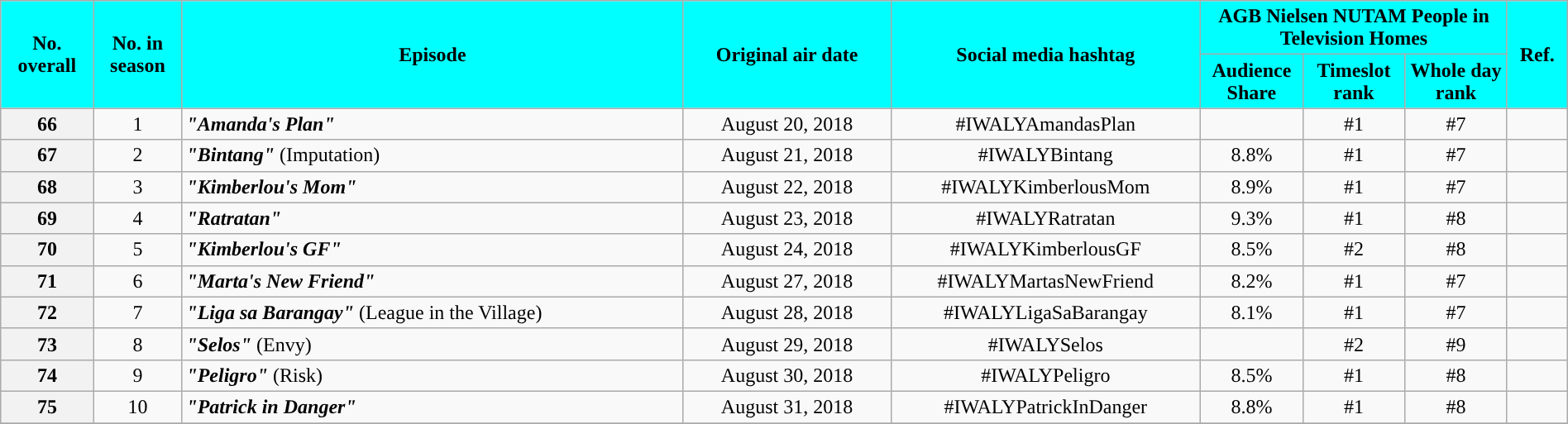<table class="wikitable" style="text-align:center; font-size:100%; line-height:18px;" width="100%">
<tr>
<th style="background-color:#00FFFF; color:black;" rowspan="2">No.<br>overall</th>
<th style="background-color:#00FFFF; color:black;" rowspan="2">No. in<br>season</th>
<th style="background-color:#00FFFF; color:black;" rowspan="2">Episode</th>
<th style="background-color:#00FFFF; color:black" rowspan="2">Original air date</th>
<th style="background-color:#00FFFF; color:black" rowspan="2">Social media hashtag</th>
<th style="background-color:#00FFFF; color:black;" colspan="3">AGB Nielsen NUTAM People in Television Homes</th>
<th style="background-color:#00FFFF; color:black;" rowspan="2">Ref.</th>
</tr>
<tr>
<th style="background-color:#00FFFF; width:75px; color:black;">Audience Share</th>
<th style="background-color:#00FFFF; width:75px; color:black;">Timeslot<br>rank</th>
<th style="background-color:#00FFFF; width:75px; color:black;">Whole day<br>rank</th>
</tr>
<tr>
<th>66</th>
<td>1</td>
<td style="text-align: left;"><strong><em>"Amanda's Plan"</em></strong></td>
<td>August 20, 2018</td>
<td>#IWALYAmandasPlan</td>
<td></td>
<td>#1</td>
<td>#7</td>
<td></td>
</tr>
<tr>
<th>67</th>
<td>2</td>
<td style="text-align: left;"><strong><em>"Bintang"</em></strong> (Imputation)</td>
<td>August 21, 2018</td>
<td>#IWALYBintang</td>
<td>8.8%</td>
<td>#1</td>
<td>#7</td>
<td></td>
</tr>
<tr>
<th>68</th>
<td>3</td>
<td style="text-align: left;"><strong><em>"Kimberlou's Mom"</em></strong></td>
<td>August 22, 2018</td>
<td>#IWALYKimberlousMom</td>
<td>8.9%</td>
<td>#1</td>
<td>#7</td>
<td></td>
</tr>
<tr>
<th>69</th>
<td>4</td>
<td style="text-align: left;"><strong><em>"Ratratan"</em></strong></td>
<td>August 23, 2018</td>
<td>#IWALYRatratan</td>
<td>9.3%</td>
<td>#1</td>
<td>#8</td>
<td></td>
</tr>
<tr>
<th>70</th>
<td>5</td>
<td style="text-align: left;"><strong><em>"Kimberlou's GF"</em></strong></td>
<td>August 24, 2018</td>
<td>#IWALYKimberlousGF</td>
<td>8.5%</td>
<td>#2</td>
<td>#8</td>
<td></td>
</tr>
<tr>
<th>71</th>
<td>6</td>
<td style="text-align: left;"><strong><em>"Marta's New Friend"</em></strong></td>
<td>August 27, 2018</td>
<td>#IWALYMartasNewFriend</td>
<td>8.2%</td>
<td>#1</td>
<td>#7</td>
<td></td>
</tr>
<tr>
<th>72</th>
<td>7</td>
<td style="text-align: left;"><strong><em>"Liga sa Barangay"</em></strong> (League in the Village)</td>
<td>August 28, 2018</td>
<td>#IWALYLigaSaBarangay</td>
<td>8.1%</td>
<td>#1</td>
<td>#7</td>
<td></td>
</tr>
<tr>
<th>73</th>
<td>8</td>
<td style="text-align: left;"><strong><em>"Selos"</em></strong> (Envy)</td>
<td>August 29, 2018</td>
<td>#IWALYSelos</td>
<td></td>
<td>#2</td>
<td>#9</td>
<td></td>
</tr>
<tr>
<th>74</th>
<td>9</td>
<td style="text-align: left;"><strong><em>"Peligro"</em></strong> (Risk)</td>
<td>August 30, 2018</td>
<td>#IWALYPeligro</td>
<td>8.5%</td>
<td>#1</td>
<td>#8</td>
<td></td>
</tr>
<tr>
<th>75</th>
<td>10</td>
<td style="text-align: left;"><strong><em>"Patrick in Danger"</em></strong></td>
<td>August 31, 2018</td>
<td>#IWALYPatrickInDanger</td>
<td>8.8%</td>
<td>#1</td>
<td>#8</td>
<td></td>
</tr>
<tr>
</tr>
</table>
